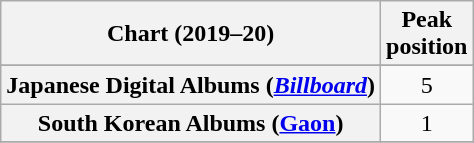<table class="wikitable sortable plainrowheaders" style="text-align:center">
<tr>
<th scope="col">Chart (2019–20)</th>
<th scope="col">Peak<br>position</th>
</tr>
<tr>
</tr>
<tr>
<th scope="row">Japanese Digital Albums (<em><a href='#'>Billboard</a></em>)</th>
<td>5</td>
</tr>
<tr>
<th scope="row">South Korean Albums (<a href='#'>Gaon</a>)</th>
<td>1</td>
</tr>
<tr>
</tr>
</table>
